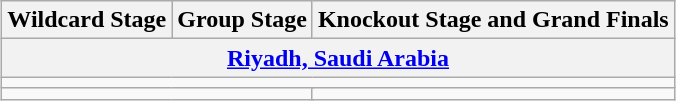<table class="wikitable" style="margin:1em auto;">
<tr>
<th>Wildcard Stage</th>
<th>Group Stage</th>
<th colspan="2">Knockout Stage and Grand Finals</th>
</tr>
<tr>
<th colspan="4"><a href='#'>Riyadh, Saudi Arabia</a></th>
</tr>
<tr>
<td colspan="4"></td>
</tr>
<tr>
<td colspan="3"></td>
<td></td>
</tr>
</table>
